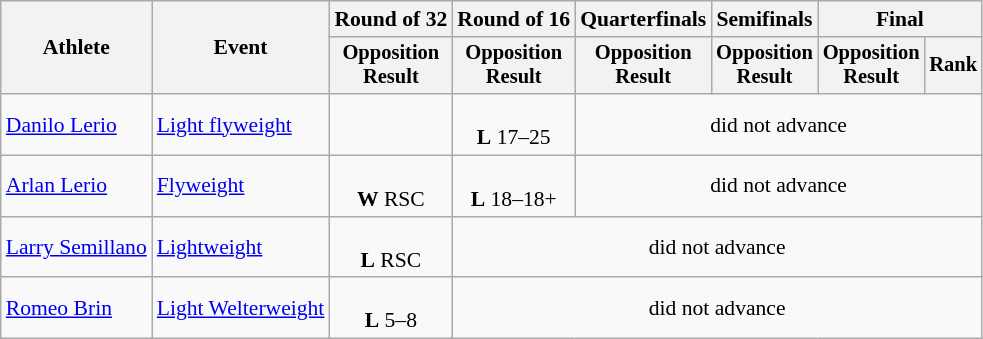<table class="wikitable" style="font-size:90%;">
<tr>
<th rowspan=2>Athlete</th>
<th rowspan=2>Event</th>
<th>Round of 32</th>
<th>Round of 16</th>
<th>Quarterfinals</th>
<th>Semifinals</th>
<th colspan=2>Final</th>
</tr>
<tr style="font-size:95%">
<th>Opposition<br>Result</th>
<th>Opposition<br>Result</th>
<th>Opposition<br>Result</th>
<th>Opposition<br>Result</th>
<th>Opposition<br>Result</th>
<th>Rank</th>
</tr>
<tr align=center>
<td align=left><a href='#'>Danilo Lerio</a></td>
<td align=left><a href='#'>Light flyweight</a></td>
<td></td>
<td><br><strong>L</strong> 17–25</td>
<td colspan=4>did not advance</td>
</tr>
<tr align=center>
<td align=left><a href='#'>Arlan Lerio</a></td>
<td align=left><a href='#'>Flyweight</a></td>
<td><br><strong>W</strong> RSC</td>
<td><br><strong>L</strong> 18–18+</td>
<td colspan=4>did not advance</td>
</tr>
<tr align=center>
<td align=left><a href='#'>Larry Semillano</a></td>
<td align=left><a href='#'>Lightweight</a></td>
<td><br><strong>L</strong> RSC</td>
<td colspan=5>did not advance</td>
</tr>
<tr align=center>
<td align=left><a href='#'>Romeo Brin</a></td>
<td align=left><a href='#'>Light Welterweight</a></td>
<td><br><strong>L</strong> 5–8</td>
<td colspan=5>did not advance</td>
</tr>
</table>
